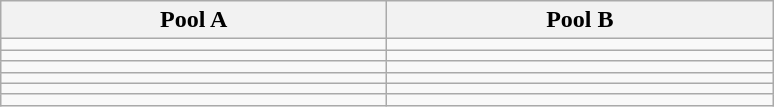<table class="wikitable">
<tr>
<th width=250px>Pool A</th>
<th width=250px>Pool B</th>
</tr>
<tr>
<td></td>
<td></td>
</tr>
<tr>
<td></td>
<td></td>
</tr>
<tr>
<td></td>
<td></td>
</tr>
<tr>
<td></td>
<td></td>
</tr>
<tr>
<td></td>
<td></td>
</tr>
<tr>
<td></td>
<td></td>
</tr>
</table>
